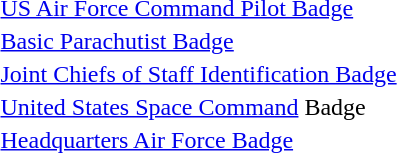<table>
<tr>
<td></td>
<td><a href='#'>US Air Force Command Pilot Badge</a></td>
</tr>
<tr>
<td></td>
<td><a href='#'>Basic Parachutist Badge</a></td>
</tr>
<tr>
<td></td>
<td><a href='#'>Joint Chiefs of Staff Identification Badge</a></td>
</tr>
<tr>
<td></td>
<td><a href='#'>United States Space Command</a> Badge</td>
</tr>
<tr>
<td></td>
<td><a href='#'>Headquarters Air Force Badge</a></td>
</tr>
</table>
